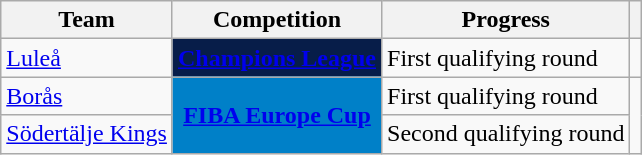<table class="wikitable sortable">
<tr>
<th>Team</th>
<th>Competition</th>
<th>Progress</th>
<th></th>
</tr>
<tr>
<td><a href='#'> Luleå</a></td>
<td rowspan="1" style="background-color:#071D49;color:#D0D3D4;text-align:center"><strong><a href='#'><span>Champions League</span></a></strong></td>
<td>First qualifying round</td>
<td rowspan=1 style="text-align:center"></td>
</tr>
<tr>
<td><a href='#'>Borås</a></td>
<td rowspan=2  style="background-color:#0080C8;color:white;text-align:center"><strong><a href='#'><span>FIBA Europe Cup</span></a></strong></td>
<td>First qualifying round</td>
<td rowspan=2 style="text-align:center"></td>
</tr>
<tr>
<td><a href='#'>Södertälje Kings</a></td>
<td>Second qualifying round</td>
</tr>
</table>
